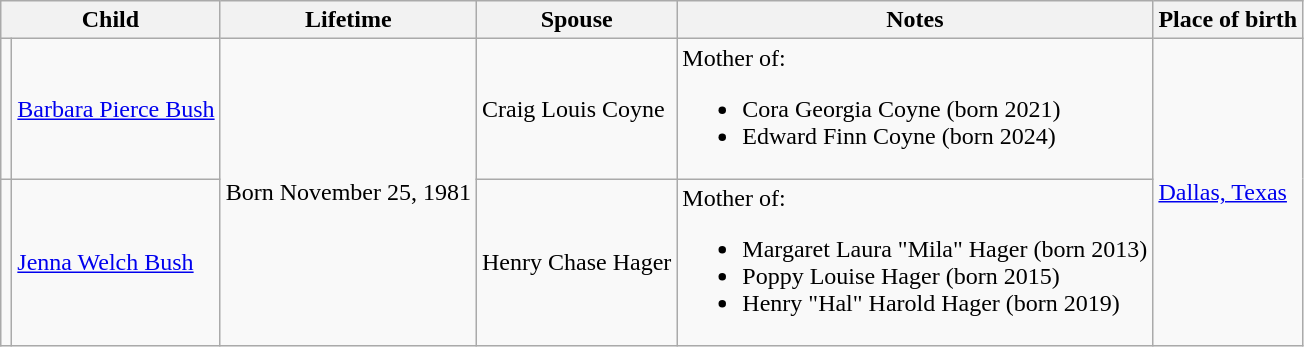<table class="wikitable">
<tr>
<th colspan="2">Child</th>
<th>Lifetime</th>
<th>Spouse</th>
<th>Notes</th>
<th>Place of birth</th>
</tr>
<tr>
<td></td>
<td><a href='#'>Barbara Pierce Bush</a></td>
<td rowspan="2">Born November 25, 1981</td>
<td>Craig Louis Coyne</td>
<td>Mother of:<br><ul><li>Cora Georgia Coyne (born 2021)</li><li>Edward Finn Coyne (born 2024)</li></ul></td>
<td rowspan="2"><a href='#'>Dallas, Texas</a></td>
</tr>
<tr>
<td></td>
<td><a href='#'>Jenna Welch Bush</a></td>
<td>Henry Chase Hager</td>
<td>Mother of:<br><ul><li>Margaret Laura "Mila" Hager (born 2013)</li><li>Poppy Louise Hager (born 2015)</li><li>Henry "Hal" Harold Hager (born 2019)</li></ul></td>
</tr>
</table>
